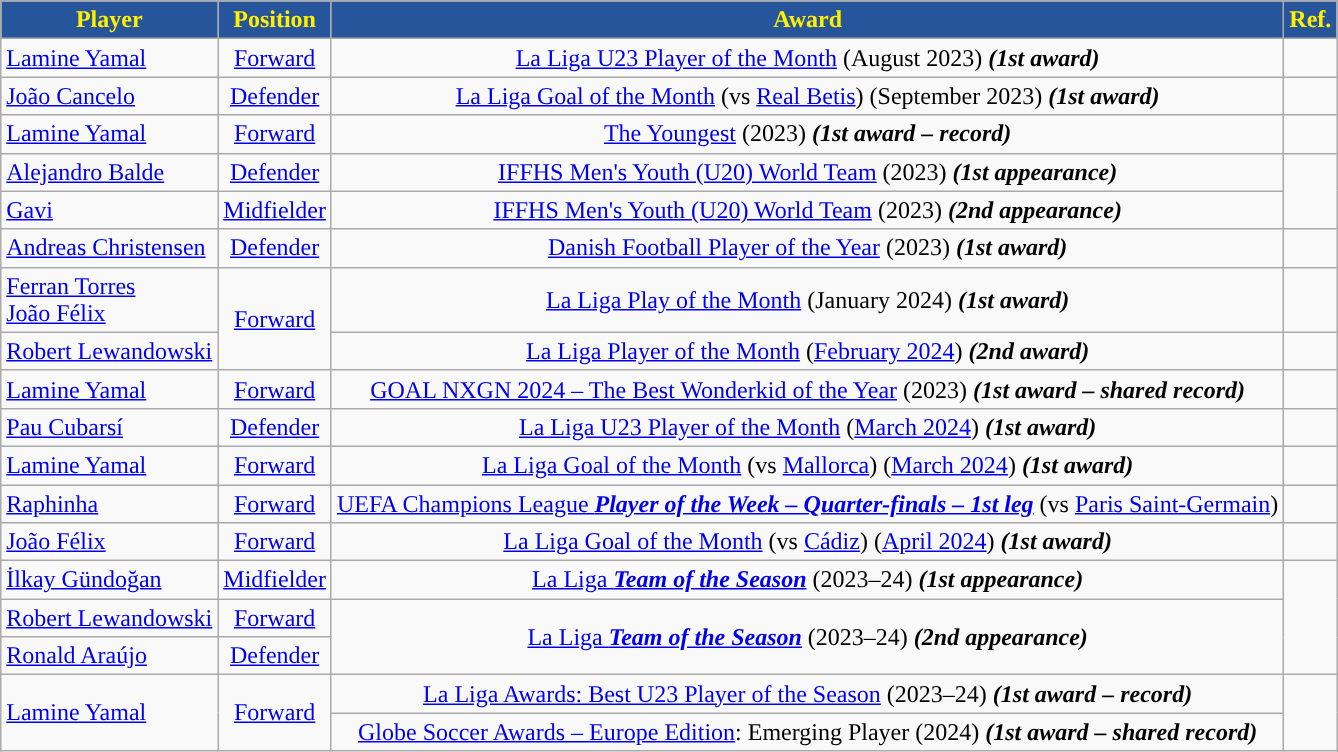<table class="wikitable">
<tr>
<th style="background:#26559B;color:#FFF000;">Player</th>
<th style="background:#26559B;color:#FFF000;">Position</th>
<th style="background:#26559B;color:#FFF000;">Award</th>
<th style="background:#26559B;color:#FFF000;">Ref.</th>
</tr>
<tr>
<td> <a href='#'>Lamine Yamal</a></td>
<td style="text-align:center"><a href='#'>Forward</a></td>
<td style="text-align:center"><a href='#'>La Liga U23 Player of the Month</a> (August 2023) <strong><em>(1st award)</em></strong></td>
<td style="text-align:center"></td>
</tr>
<tr>
<td> <a href='#'>João Cancelo</a></td>
<td style="text-align:center"><a href='#'>Defender</a></td>
<td style="text-align:center"><a href='#'>La Liga Goal of the Month</a> (vs <a href='#'>Real Betis</a>) (September 2023) <strong><em>(1st award)</em></strong></td>
<td style="text-align:center"></td>
</tr>
<tr>
<td> <a href='#'>Lamine Yamal</a></td>
<td style="text-align:center"><a href='#'>Forward</a></td>
<td style="text-align:center"><a href='#'>The Youngest</a> (2023) <strong><em>(1st award – record)</em></strong></td>
<td style="text-align:center"></td>
</tr>
<tr>
<td> <a href='#'>Alejandro Balde</a></td>
<td style="text-align:center"><a href='#'>Defender</a></td>
<td style="text-align:center"><a href='#'>IFFHS Men's Youth (U20) World Team</a> (2023) <strong><em>(1st appearance)</em></strong></td>
<td rowspan="2" style="text-align:center"></td>
</tr>
<tr>
<td> <a href='#'>Gavi</a></td>
<td style="text-align:center"><a href='#'>Midfielder</a></td>
<td style="text-align:center"><a href='#'>IFFHS Men's Youth (U20) World Team</a> (2023) <strong><em>(2nd appearance)</em></strong></td>
</tr>
<tr>
<td> <a href='#'>Andreas Christensen</a></td>
<td style="text-align:center"><a href='#'>Defender</a></td>
<td style="text-align:center"><a href='#'>Danish Football Player of the Year</a> (2023) <strong><em>(1st award)</em></strong></td>
<td style="text-align:center"></td>
</tr>
<tr>
<td> <a href='#'>Ferran Torres</a><br> <a href='#'>João Félix</a></td>
<td rowspan=2 style="text-align:center"><a href='#'>Forward</a></td>
<td style="text-align:center"><a href='#'>La Liga Play of the Month</a> (January 2024) <strong><em>(1st award)</em></strong></td>
<td style="text-align:center"></td>
</tr>
<tr>
<td> <a href='#'>Robert Lewandowski</a></td>
<td style="text-align:center"><a href='#'>La Liga Player of the Month</a> (<a href='#'>February 2024</a>) <strong><em>(2nd award)</em></strong></td>
<td style="text-align:center"></td>
</tr>
<tr>
<td> <a href='#'>Lamine Yamal</a></td>
<td style="text-align:center"><a href='#'>Forward</a></td>
<td style="text-align:center"><a href='#'>GOAL NXGN 2024 – The Best Wonderkid of the Year</a> (2023) <strong><em>(1st award – shared record)</em></strong></td>
<td style="text-align:center"></td>
</tr>
<tr>
<td> <a href='#'>Pau Cubarsí</a></td>
<td style="text-align:center"><a href='#'>Defender</a></td>
<td style="text-align:center"><a href='#'>La Liga U23 Player of the Month</a> (<a href='#'>March 2024</a>) <strong><em>(1st award)</em></strong></td>
<td style="text-align:center"></td>
</tr>
<tr>
<td> <a href='#'>Lamine Yamal</a></td>
<td style="text-align:center"><a href='#'>Forward</a></td>
<td style="text-align:center"><a href='#'>La Liga Goal of the Month</a> (vs <a href='#'>Mallorca</a>) (<a href='#'>March 2024</a>) <strong><em>(1st award)</em></strong></td>
<td style="text-align:center"></td>
</tr>
<tr>
<td> <a href='#'>Raphinha</a></td>
<td style="text-align:center"><a href='#'>Forward</a></td>
<td style="text-align:center"><a href='#'>UEFA Champions League <strong><em>Player of the Week – Quarter-finals – 1st leg</em></strong></a> (vs <a href='#'>Paris Saint-Germain</a>)</td>
<td style="text-align:center"></td>
</tr>
<tr>
<td> <a href='#'>João Félix</a></td>
<td style="text-align:center"><a href='#'>Forward</a></td>
<td style="text-align:center"><a href='#'>La Liga Goal of the Month</a> (vs <a href='#'>Cádiz</a>) (<a href='#'>April 2024</a>) <strong><em>(1st award)</em></strong></td>
<td style="text-align:center"></td>
</tr>
<tr>
<td> <a href='#'>İlkay Gündoğan</a></td>
<td align="center"><a href='#'>Midfielder</a></td>
<td align="center"><a href='#'>La Liga <strong><em>Team of the Season</em></strong></a> (2023–24) <strong><em>(1st appearance)</em></strong></td>
<td align="center"; rowspan=3></td>
</tr>
<tr>
<td> <a href='#'>Robert Lewandowski</a></td>
<td align="center"><a href='#'>Forward</a></td>
<td align="center"; rowspan=2><a href='#'>La Liga <strong><em>Team of the Season</em></strong></a> (2023–24) <strong><em>(2nd appearance)</em></strong></td>
</tr>
<tr>
<td> <a href='#'>Ronald Araújo</a></td>
<td align="center"><a href='#'>Defender</a></td>
</tr>
<tr>
<td rowspan=2> <a href='#'>Lamine Yamal</a></td>
<td align="center"; rowspan=2><a href='#'>Forward</a></td>
<td align="center"><a href='#'>La Liga Awards: Best U23 Player of the Season</a> (2023–24) <strong><em>(1st award – record)</em></strong></td>
<td align="center"; rowspan=2></td>
</tr>
<tr>
<td align="center"><a href='#'>Globe Soccer Awards – Europe Edition</a>: Emerging Player (2024) <strong><em>(1st award – shared record)</em></strong></td>
</tr>
</table>
